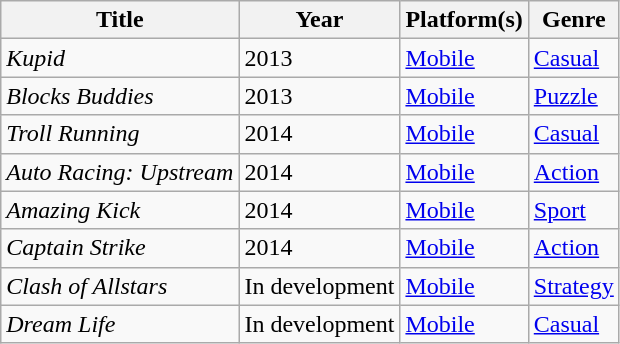<table class="wikitable">
<tr>
<th>Title</th>
<th>Year</th>
<th>Platform(s)</th>
<th>Genre</th>
</tr>
<tr>
<td><em>Kupid</em></td>
<td>2013</td>
<td><a href='#'>Mobile</a></td>
<td><a href='#'>Casual</a></td>
</tr>
<tr>
<td><em>Blocks Buddies</em></td>
<td>2013</td>
<td><a href='#'>Mobile</a></td>
<td><a href='#'>Puzzle</a></td>
</tr>
<tr>
<td><em>Troll Running</em></td>
<td>2014</td>
<td><a href='#'>Mobile</a></td>
<td><a href='#'>Casual</a></td>
</tr>
<tr>
<td><em>Auto Racing: Upstream</em></td>
<td>2014</td>
<td><a href='#'>Mobile</a></td>
<td><a href='#'>Action</a></td>
</tr>
<tr>
<td><em>Amazing Kick</em></td>
<td>2014</td>
<td><a href='#'>Mobile</a></td>
<td><a href='#'>Sport</a></td>
</tr>
<tr>
<td><em>Captain Strike</em></td>
<td>2014</td>
<td><a href='#'>Mobile</a></td>
<td><a href='#'>Action</a></td>
</tr>
<tr>
<td><em>Clash of Allstars</em></td>
<td>In development</td>
<td><a href='#'>Mobile</a></td>
<td><a href='#'>Strategy</a></td>
</tr>
<tr>
<td><em>Dream Life</em></td>
<td>In development</td>
<td><a href='#'>Mobile</a></td>
<td><a href='#'>Casual</a></td>
</tr>
</table>
